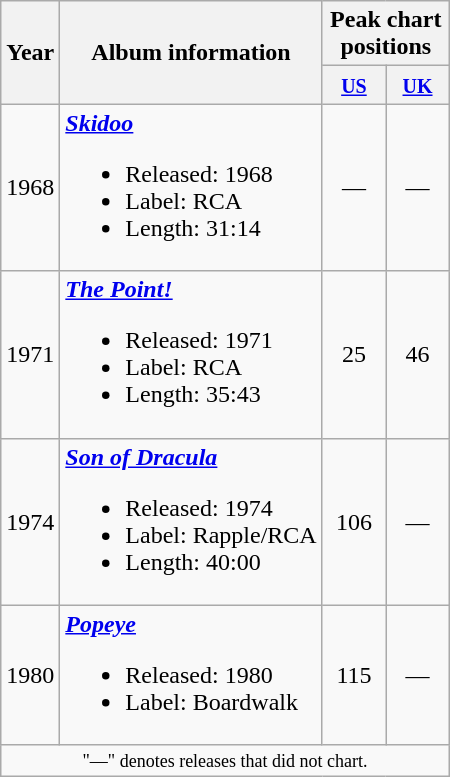<table class="wikitable">
<tr>
<th rowspan="2">Year</th>
<th rowspan="2">Album information</th>
<th colspan="2">Peak chart positions</th>
</tr>
<tr>
<th width="35"><small><a href='#'>US</a></small></th>
<th width="35"><small><a href='#'>UK</a></small></th>
</tr>
<tr>
<td>1968</td>
<td><strong><em><a href='#'>Skidoo</a></em></strong><br><ul><li>Released: 1968</li><li>Label: RCA</li><li>Length: 31:14</li></ul></td>
<td align="center">—</td>
<td align="center">—</td>
</tr>
<tr>
<td>1971</td>
<td><strong><em><a href='#'>The Point!</a></em></strong><br><ul><li>Released: 1971</li><li>Label: RCA</li><li>Length: 35:43</li></ul></td>
<td align="center">25</td>
<td align="center">46</td>
</tr>
<tr>
<td>1974</td>
<td><strong><em><a href='#'>Son of Dracula</a></em></strong><br><ul><li>Released: 1974</li><li>Label: Rapple/RCA</li><li>Length: 40:00</li></ul></td>
<td align="center">106</td>
<td align="center">—</td>
</tr>
<tr>
<td>1980</td>
<td><strong><em><a href='#'>Popeye</a></em></strong><br><ul><li>Released: 1980</li><li>Label: Boardwalk</li></ul></td>
<td align="center">115</td>
<td align="center">—</td>
</tr>
<tr>
<td colspan="7" style="text-align:center; font-size:9pt;">"—" denotes releases that did not chart.</td>
</tr>
</table>
